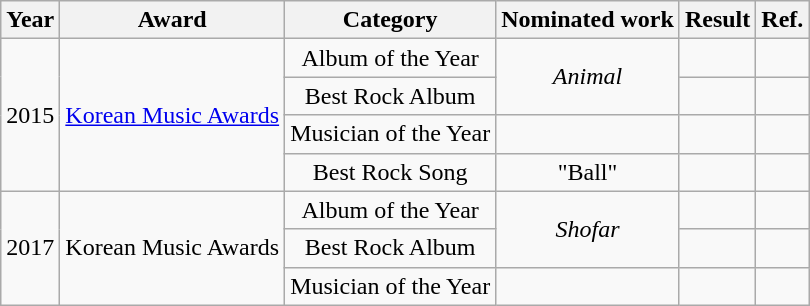<table class="wikitable plainrowheaders" style="text-align:center;">
<tr>
<th>Year</th>
<th>Award</th>
<th>Category</th>
<th>Nominated work</th>
<th>Result</th>
<th>Ref.</th>
</tr>
<tr>
<td rowspan="4">2015</td>
<td rowspan="4"><a href='#'>Korean Music Awards</a></td>
<td>Album of the Year</td>
<td rowspan="2"><em>Animal</em></td>
<td></td>
<td></td>
</tr>
<tr>
<td>Best Rock Album</td>
<td></td>
<td></td>
</tr>
<tr>
<td>Musician of the Year</td>
<td></td>
<td></td>
<td></td>
</tr>
<tr>
<td>Best Rock Song</td>
<td>"Ball"</td>
<td></td>
<td></td>
</tr>
<tr>
<td rowspan="3">2017</td>
<td rowspan="3">Korean Music Awards</td>
<td>Album of the Year</td>
<td rowspan="2"><em>Shofar</em></td>
<td></td>
<td></td>
</tr>
<tr>
<td>Best Rock Album</td>
<td></td>
<td></td>
</tr>
<tr>
<td>Musician of the Year</td>
<td></td>
<td></td>
<td></td>
</tr>
</table>
